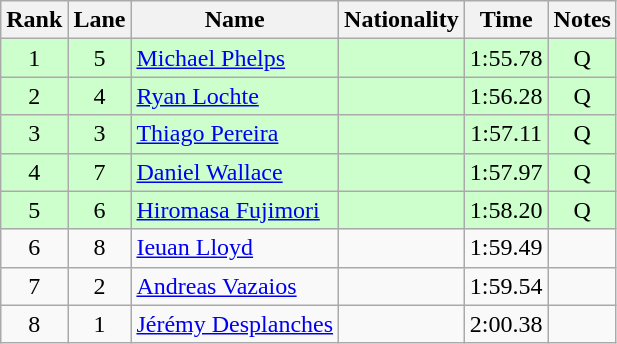<table class="wikitable sortable" style="text-align:center">
<tr>
<th>Rank</th>
<th>Lane</th>
<th>Name</th>
<th>Nationality</th>
<th>Time</th>
<th>Notes</th>
</tr>
<tr bgcolor=ccffcc>
<td>1</td>
<td>5</td>
<td align=left><a href='#'>Michael Phelps</a></td>
<td align=left></td>
<td>1:55.78</td>
<td>Q</td>
</tr>
<tr bgcolor=ccffcc>
<td>2</td>
<td>4</td>
<td align=left><a href='#'>Ryan Lochte</a></td>
<td align=left></td>
<td>1:56.28</td>
<td>Q</td>
</tr>
<tr bgcolor=ccffcc>
<td>3</td>
<td>3</td>
<td align=left><a href='#'>Thiago Pereira</a></td>
<td align=left></td>
<td>1:57.11</td>
<td>Q</td>
</tr>
<tr bgcolor=ccffcc>
<td>4</td>
<td>7</td>
<td align=left><a href='#'>Daniel Wallace</a></td>
<td align=left></td>
<td>1:57.97</td>
<td>Q</td>
</tr>
<tr bgcolor=ccffcc>
<td>5</td>
<td>6</td>
<td align=left><a href='#'>Hiromasa Fujimori</a></td>
<td align=left></td>
<td>1:58.20</td>
<td>Q</td>
</tr>
<tr>
<td>6</td>
<td>8</td>
<td align=left><a href='#'>Ieuan Lloyd</a></td>
<td align=left></td>
<td>1:59.49</td>
<td></td>
</tr>
<tr>
<td>7</td>
<td>2</td>
<td align=left><a href='#'>Andreas Vazaios</a></td>
<td align=left></td>
<td>1:59.54</td>
<td></td>
</tr>
<tr>
<td>8</td>
<td>1</td>
<td align=left><a href='#'>Jérémy Desplanches</a></td>
<td align=left></td>
<td>2:00.38</td>
<td></td>
</tr>
</table>
